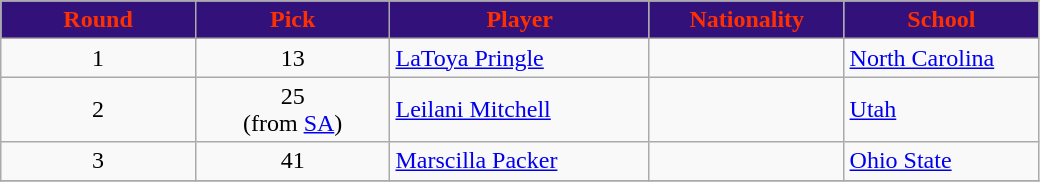<table class="wikitable" border="1">
<tr>
<th style="background:#32127A;color:#FF3000;" width="15%">Round</th>
<th style="background:#32127A;color:#FF3000;" width="15%">Pick</th>
<th style="background:#32127A;color:#FF3000;" width="20%">Player</th>
<th style="background:#32127A;color:#FF3000;" width="15%">Nationality</th>
<th style="background:#32127A;color:#FF3000;" width="15%">School</th>
</tr>
<tr>
<td align="center">1</td>
<td align="center">13</td>
<td><a href='#'>LaToya Pringle</a></td>
<td></td>
<td><a href='#'>North Carolina</a></td>
</tr>
<tr>
<td align="center">2</td>
<td align="center">25 <br> (from <a href='#'>SA</a>)</td>
<td><a href='#'>Leilani Mitchell</a></td>
<td></td>
<td><a href='#'>Utah</a></td>
</tr>
<tr>
<td align="center">3</td>
<td align="center">41</td>
<td><a href='#'>Marscilla Packer</a></td>
<td></td>
<td><a href='#'>Ohio State</a></td>
</tr>
<tr>
</tr>
</table>
